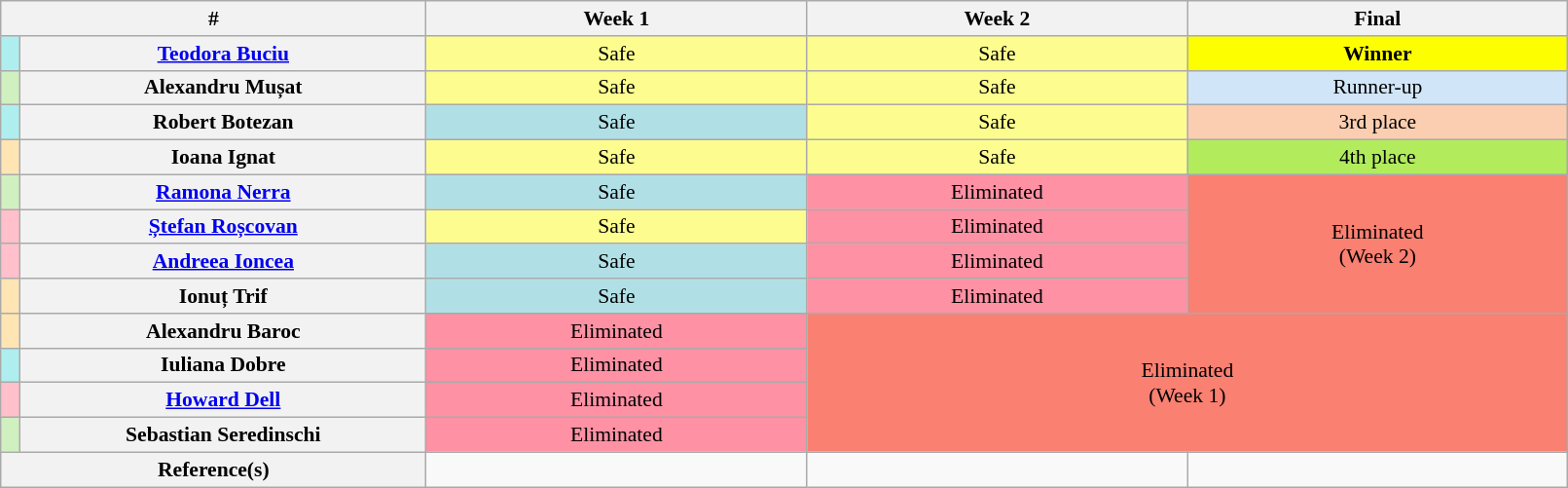<table class="wikitable" style="font-size:90%;text-align:center;width:85%">
<tr>
<th colspan="2"  style="width:18%;">#</th>
<th style="width:16.1%;">Week 1</th>
<th style="width:16.1%;">Week 2</th>
<th style="width:16.1%;">Final</th>
</tr>
<tr>
<td bgcolor="#afeeee"></td>
<th><a href='#'>Teodora Buciu</a></th>
<td bgcolor="#fdfc8f">Safe</td>
<td bgcolor="#fdfc8f">Safe</td>
<td bgcolor="#fdff00"><strong>Winner</strong></td>
</tr>
<tr>
<td bgcolor="#d0f0c0"></td>
<th>Alexandru Mușat</th>
<td bgcolor="#fdfc8f">Safe</td>
<td bgcolor="#fdfc8f">Safe</td>
<td bgcolor="#d1e5f8">Runner-up</td>
</tr>
<tr>
<td bgcolor="#afeeee"></td>
<th>Robert Botezan</th>
<td bgcolor="#b0e0e6">Safe</td>
<td bgcolor="#fdfc8f">Safe</td>
<td bgcolor="#fbceb1">3rd place</td>
</tr>
<tr>
<td bgcolor="#ffe5b4"></td>
<th>Ioana Ignat</th>
<td bgcolor="#fdfc8f">Safe</td>
<td bgcolor="#fdfc8f">Safe</td>
<td bgcolor="#b2ec5d">4th place</td>
</tr>
<tr>
<td bgcolor="#d0f0c0"></td>
<th><a href='#'>Ramona Nerra</a></th>
<td bgcolor="#b0e0e6">Safe</td>
<td bgcolor="#ff91a4">Eliminated</td>
<td bgcolor="#fa8072" rowspan="4">Eliminated<br>(Week 2)</td>
</tr>
<tr>
<td bgcolor="#FFC0CB"></td>
<th><a href='#'>Ștefan Roșcovan</a></th>
<td bgcolor="#fdfc8f">Safe</td>
<td bgcolor="#ff91a4">Eliminated</td>
</tr>
<tr>
<td bgcolor="#FFC0CB"></td>
<th><a href='#'>Andreea Ioncea</a></th>
<td bgcolor="#b0e0e6">Safe</td>
<td bgcolor="#ff91a4">Eliminated</td>
</tr>
<tr>
<td bgcolor="#ffe5b4"></td>
<th>Ionuț Trif</th>
<td bgcolor="#b0e0e6">Safe</td>
<td bgcolor="#ff91a4">Eliminated</td>
</tr>
<tr>
<td bgcolor="#ffe5b4"></td>
<th>Alexandru Baroc</th>
<td bgcolor="#ff91a4">Eliminated</td>
<td bgcolor="#fa8072" rowspan="4" colspan="2">Eliminated<br>(Week 1)</td>
</tr>
<tr>
<td bgcolor="#afeeee"></td>
<th>Iuliana Dobre</th>
<td bgcolor="#ff91a4">Eliminated</td>
</tr>
<tr>
<td bgcolor="#FFC0CB"></td>
<th><a href='#'>Howard Dell</a></th>
<td bgcolor="#ff91a4">Eliminated</td>
</tr>
<tr>
<td bgcolor="#d0f0c0"></td>
<th>Sebastian Seredinschi</th>
<td bgcolor="#ff91a4">Eliminated</td>
</tr>
<tr>
<th colspan="2">Reference(s)</th>
<td></td>
<td></td>
<td></td>
</tr>
</table>
